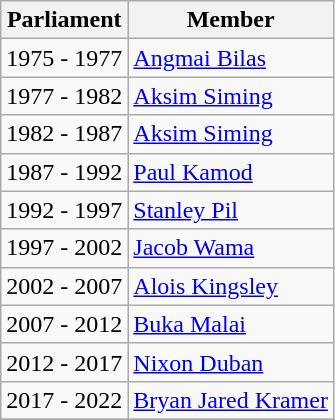<table class="wikitable">
<tr>
<th><strong>Parliament</strong></th>
<th><strong>Member</strong></th>
</tr>
<tr>
<td>1975 - 1977</td>
<td><a href='#'>Angmai Bilas</a></td>
</tr>
<tr>
<td>1977 - 1982</td>
<td><a href='#'>Aksim Siming</a></td>
</tr>
<tr>
<td>1982 - 1987</td>
<td><a href='#'>Aksim Siming</a></td>
</tr>
<tr>
<td>1987 - 1992</td>
<td><a href='#'>Paul Kamod</a></td>
</tr>
<tr>
<td>1992 - 1997</td>
<td><a href='#'>Stanley Pil</a></td>
</tr>
<tr>
<td>1997 - 2002</td>
<td><a href='#'>Jacob Wama</a></td>
</tr>
<tr>
<td>2002 - 2007</td>
<td><a href='#'>Alois Kingsley</a></td>
</tr>
<tr>
<td>2007 - 2012</td>
<td><a href='#'>Buka Malai</a></td>
</tr>
<tr>
<td>2012 - 2017</td>
<td><a href='#'>Nixon Duban</a></td>
</tr>
<tr>
<td>2017 - 2022</td>
<td><a href='#'>Bryan Jared Kramer</a></td>
</tr>
<tr>
</tr>
</table>
